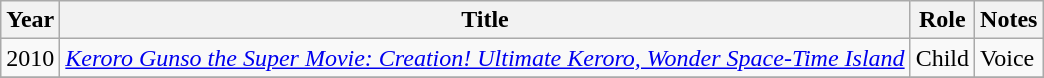<table class="wikitable">
<tr>
<th>Year</th>
<th>Title</th>
<th>Role</th>
<th>Notes</th>
</tr>
<tr>
<td>2010</td>
<td><em><a href='#'>Keroro Gunso the Super Movie: Creation! Ultimate Keroro, Wonder Space-Time Island</a></em></td>
<td>Child</td>
<td>Voice</td>
</tr>
<tr>
</tr>
</table>
